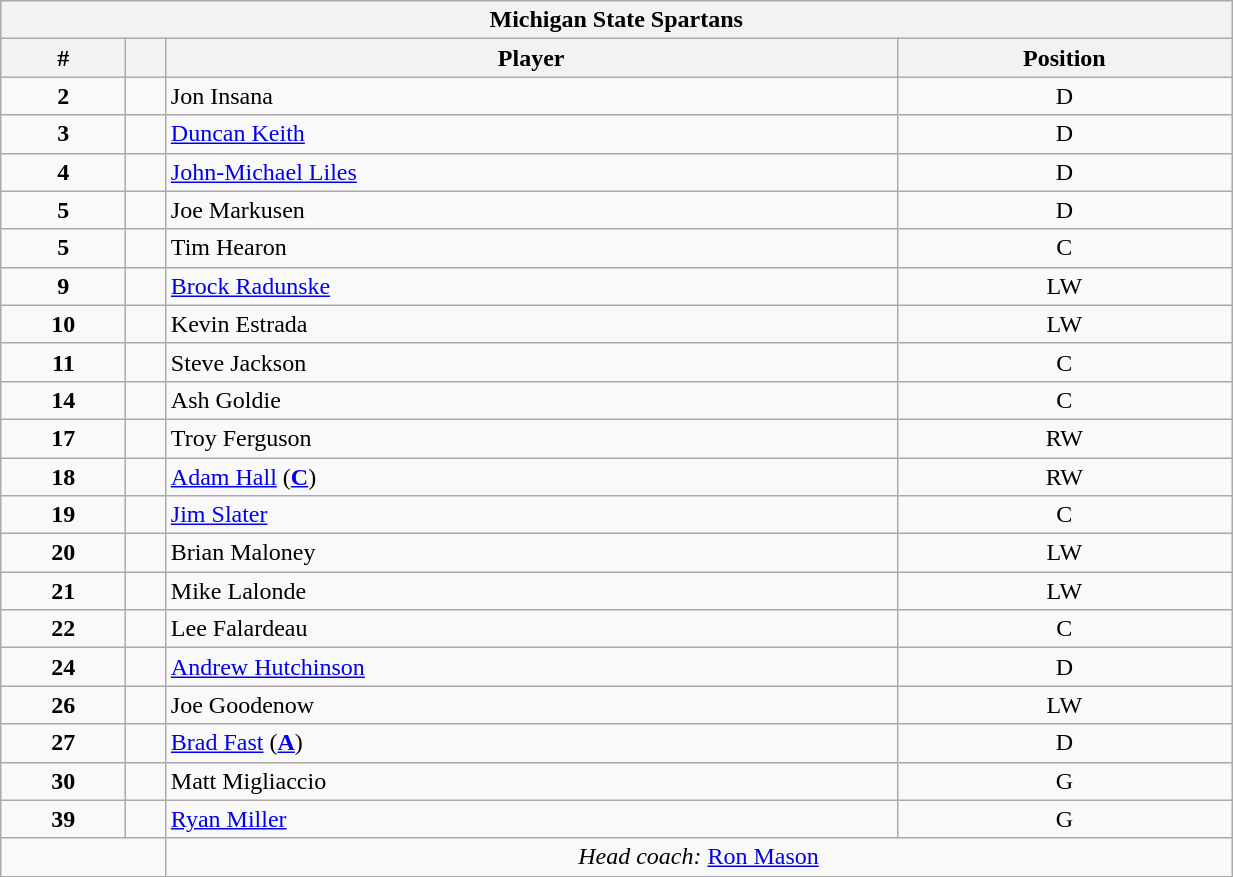<table class="wikitable" style="width:65%; text-align:center;">
<tr>
<th colspan=4>Michigan State Spartans</th>
</tr>
<tr>
<th>#</th>
<th></th>
<th>Player</th>
<th>Position</th>
</tr>
<tr>
<td><strong>2</strong></td>
<td align=center></td>
<td align=left>Jon Insana</td>
<td>D</td>
</tr>
<tr>
<td><strong>3</strong></td>
<td align=center></td>
<td align=left><a href='#'>Duncan Keith</a></td>
<td>D</td>
</tr>
<tr>
<td><strong>4</strong></td>
<td align=center></td>
<td align=left><a href='#'>John-Michael Liles</a></td>
<td>D</td>
</tr>
<tr>
<td><strong>5</strong></td>
<td align=center></td>
<td align=left>Joe Markusen</td>
<td>D</td>
</tr>
<tr>
<td><strong>5</strong></td>
<td align=center></td>
<td align=left>Tim Hearon</td>
<td>C</td>
</tr>
<tr>
<td><strong>9</strong></td>
<td align=center></td>
<td align=left><a href='#'>Brock Radunske</a></td>
<td>LW</td>
</tr>
<tr>
<td><strong>10</strong></td>
<td align=center></td>
<td align=left>Kevin Estrada</td>
<td>LW</td>
</tr>
<tr>
<td><strong>11</strong></td>
<td align=center></td>
<td align=left>Steve Jackson</td>
<td>C</td>
</tr>
<tr>
<td><strong>14</strong></td>
<td align=center></td>
<td align=left>Ash Goldie</td>
<td>C</td>
</tr>
<tr>
<td><strong>17</strong></td>
<td align=center></td>
<td align=left>Troy Ferguson</td>
<td>RW</td>
</tr>
<tr>
<td><strong>18</strong></td>
<td align=center></td>
<td align=left><a href='#'>Adam Hall</a> (<strong><a href='#'>C</a></strong>)</td>
<td>RW</td>
</tr>
<tr>
<td><strong>19</strong></td>
<td align=center></td>
<td align=left><a href='#'>Jim Slater</a></td>
<td>C</td>
</tr>
<tr>
<td><strong>20</strong></td>
<td align=center></td>
<td align=left>Brian Maloney</td>
<td>LW</td>
</tr>
<tr>
<td><strong>21</strong></td>
<td align=center></td>
<td align=left>Mike Lalonde</td>
<td>LW</td>
</tr>
<tr>
<td><strong>22</strong></td>
<td align=center></td>
<td align=left>Lee Falardeau</td>
<td>C</td>
</tr>
<tr>
<td><strong>24</strong></td>
<td align=center></td>
<td align=left><a href='#'>Andrew Hutchinson</a></td>
<td>D</td>
</tr>
<tr>
<td><strong>26</strong></td>
<td align=center></td>
<td align=left>Joe Goodenow</td>
<td>LW</td>
</tr>
<tr>
<td><strong>27</strong></td>
<td align=center></td>
<td align=left><a href='#'>Brad Fast</a> (<strong><a href='#'>A</a></strong>)</td>
<td>D</td>
</tr>
<tr>
<td><strong>30</strong></td>
<td align=center></td>
<td align=left>Matt Migliaccio</td>
<td>G</td>
</tr>
<tr>
<td><strong>39</strong></td>
<td align=center></td>
<td align=left><a href='#'>Ryan Miller</a></td>
<td>G</td>
</tr>
<tr>
<td colspan="2" style="text-align:right;"></td>
<td colspan=3><em>Head coach:</em> <a href='#'>Ron Mason</a></td>
</tr>
</table>
